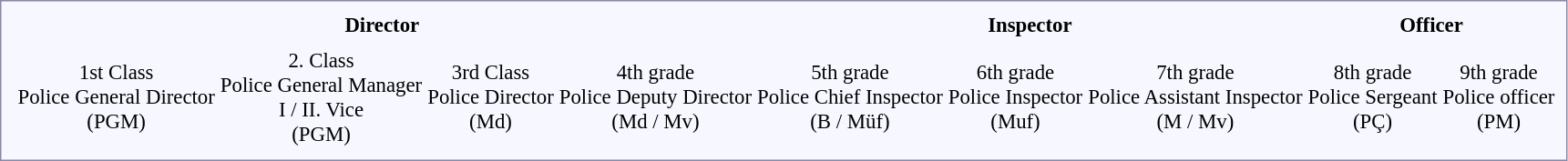<table style="border:1px solid #8888aa; background-color:#f7f8ff; padding:5px; font-size:95%; margin: 0px 12px 12px 0px;">
<tr>
<th colspan="13">Director</th>
<th colspan="9">Inspector</th>
<th colspan="6">Officer</th>
</tr>
<tr style="text-align:center;">
<td rowspan="2"></td>
<td colspan="3"></td>
<td colspan="3"></td>
<td colspan="3"></td>
<td colspan="3"></td>
<td colspan="3"></td>
<td colspan="3"></td>
<td colspan="3"></td>
<td colspan="3"></td>
<td colspan="3"></td>
</tr>
<tr style="text-align:center;">
<td colspan="3">1st Class<br>Police General Director<br>(PGM)</td>
<td colspan="3">2. Class<br>Police General Manager<br>I / II. Vice<br>(PGM)</td>
<td colspan="3">3rd Class<br>Police Director<br>(Md)</td>
<td colspan="3">4th grade<br>Police Deputy Director<br>(Md / Mv)</td>
<td colspan="3">5th grade<br>Police Chief Inspector<br>(B / Müf)</td>
<td colspan="3">6th grade<br>Police Inspector<br>(Muf)</td>
<td colspan="3">7th grade<br>Police Assistant Inspector<br>(M / Mv)</td>
<td colspan="3">8th grade<br>Police Sergeant<br>(PÇ)</td>
<td colspan="3">9th grade<br>Police officer<br>(PM)</td>
</tr>
<tr>
</tr>
</table>
